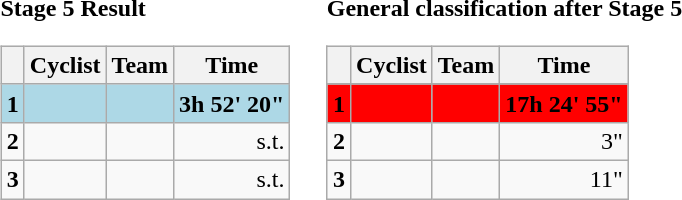<table>
<tr>
<td><strong>Stage 5 Result</strong><br><table class="wikitable">
<tr>
<th></th>
<th>Cyclist</th>
<th>Team</th>
<th>Time</th>
</tr>
<tr style="background:lightblue">
<td><strong>1</strong></td>
<td><strong></strong></td>
<td><strong></strong></td>
<td align=right><strong>3h 52' 20"</strong></td>
</tr>
<tr>
<td><strong>2</strong></td>
<td></td>
<td></td>
<td align=right>s.t.</td>
</tr>
<tr>
<td><strong>3</strong></td>
<td></td>
<td></td>
<td align=right>s.t.</td>
</tr>
</table>
</td>
<td></td>
<td><strong>General classification after Stage 5</strong><br><table class="wikitable">
<tr>
<th></th>
<th>Cyclist</th>
<th>Team</th>
<th>Time</th>
</tr>
<tr>
</tr>
<tr style="background:red">
<td><strong>1</strong></td>
<td><strong></strong></td>
<td><strong></strong></td>
<td align=right><strong>17h 24' 55"</strong></td>
</tr>
<tr>
<td><strong>2</strong></td>
<td></td>
<td></td>
<td align=right>3"</td>
</tr>
<tr>
<td><strong>3</strong></td>
<td></td>
<td></td>
<td align=right>11"</td>
</tr>
</table>
</td>
</tr>
</table>
